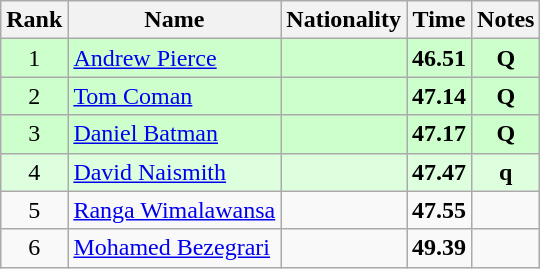<table class="wikitable sortable" style="text-align:center">
<tr>
<th>Rank</th>
<th>Name</th>
<th>Nationality</th>
<th>Time</th>
<th>Notes</th>
</tr>
<tr bgcolor=ccffcc>
<td>1</td>
<td align=left><a href='#'>Andrew Pierce</a></td>
<td align=left></td>
<td><strong>46.51</strong></td>
<td><strong>Q</strong></td>
</tr>
<tr bgcolor=ccffcc>
<td>2</td>
<td align=left><a href='#'>Tom Coman</a></td>
<td align=left></td>
<td><strong>47.14</strong></td>
<td><strong>Q</strong></td>
</tr>
<tr bgcolor=ccffcc>
<td>3</td>
<td align=left><a href='#'>Daniel Batman</a></td>
<td align=left></td>
<td><strong>47.17</strong></td>
<td><strong>Q</strong></td>
</tr>
<tr bgcolor=ddffdd>
<td>4</td>
<td align=left><a href='#'>David Naismith</a></td>
<td align=left></td>
<td><strong>47.47</strong></td>
<td><strong>q</strong></td>
</tr>
<tr>
<td>5</td>
<td align=left><a href='#'>Ranga Wimalawansa</a></td>
<td align=left></td>
<td><strong>47.55</strong></td>
<td></td>
</tr>
<tr>
<td>6</td>
<td align=left><a href='#'>Mohamed Bezegrari</a></td>
<td align=left></td>
<td><strong>49.39</strong></td>
<td></td>
</tr>
</table>
